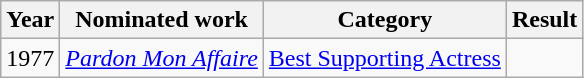<table class="wikitable sortable">
<tr>
<th>Year</th>
<th>Nominated work</th>
<th>Category</th>
<th>Result</th>
</tr>
<tr>
<td>1977</td>
<td><em><a href='#'>Pardon Mon Affaire</a></em></td>
<td><a href='#'>Best Supporting Actress</a></td>
<td></td>
</tr>
</table>
